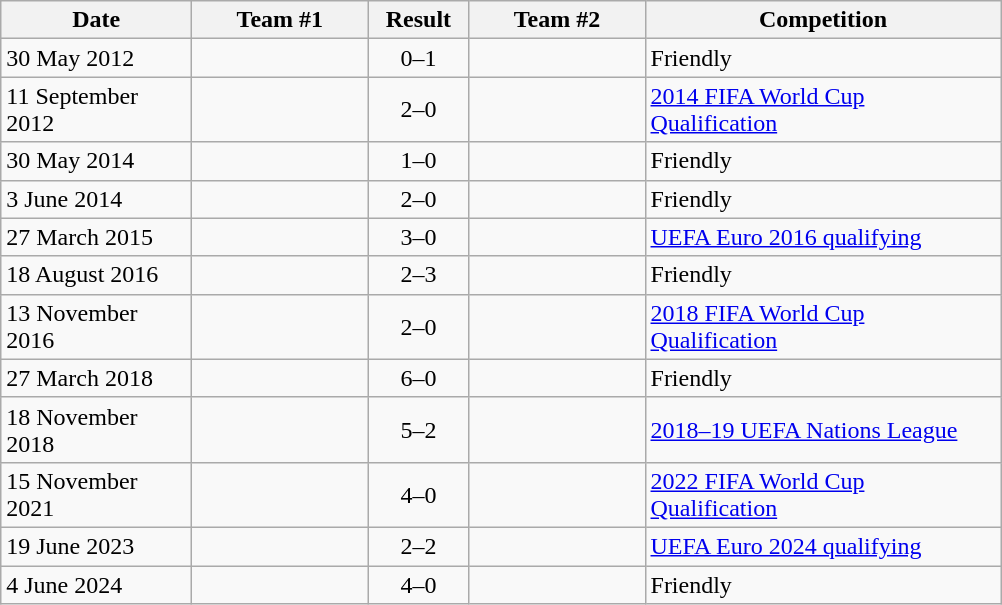<table class="wikitable">
<tr>
<th width=120>Date</th>
<th width=110>Team #1</th>
<th width=60>Result</th>
<th width=110>Team #2</th>
<th width=230>Competition</th>
</tr>
<tr>
<td>30 May 2012</td>
<td align=right></td>
<td align=center>0–1</td>
<td></td>
<td>Friendly</td>
</tr>
<tr>
<td>11 September 2012</td>
<td align=right></td>
<td align=center>2–0</td>
<td></td>
<td><a href='#'>2014 FIFA World Cup Qualification</a></td>
</tr>
<tr>
<td>30 May 2014</td>
<td align=right></td>
<td align=center>1–0</td>
<td></td>
<td>Friendly</td>
</tr>
<tr>
<td>3 June 2014</td>
<td align=right></td>
<td align=center>2–0</td>
<td></td>
<td>Friendly</td>
</tr>
<tr>
<td>27 March 2015</td>
<td align=right></td>
<td align=center>3–0</td>
<td></td>
<td><a href='#'>UEFA Euro 2016 qualifying</a></td>
</tr>
<tr>
<td>18 August 2016</td>
<td align=right></td>
<td align=center>2–3</td>
<td></td>
<td>Friendly</td>
</tr>
<tr>
<td>13 November 2016</td>
<td align=right></td>
<td align=center>2–0</td>
<td></td>
<td><a href='#'>2018 FIFA World Cup Qualification</a></td>
</tr>
<tr>
<td>27 March 2018</td>
<td align=right></td>
<td align=center>6–0</td>
<td></td>
<td>Friendly</td>
</tr>
<tr>
<td>18 November 2018</td>
<td align=right></td>
<td align=center>5–2</td>
<td></td>
<td><a href='#'>2018–19 UEFA Nations League</a></td>
</tr>
<tr>
<td>15 November 2021</td>
<td align=right></td>
<td align=center>4–0</td>
<td></td>
<td><a href='#'>2022 FIFA World Cup Qualification</a></td>
</tr>
<tr>
<td>19 June 2023</td>
<td align=right></td>
<td align=center>2–2</td>
<td></td>
<td><a href='#'>UEFA Euro 2024 qualifying</a></td>
</tr>
<tr>
<td>4 June 2024</td>
<td align=right></td>
<td align=center>4–0</td>
<td></td>
<td>Friendly</td>
</tr>
</table>
